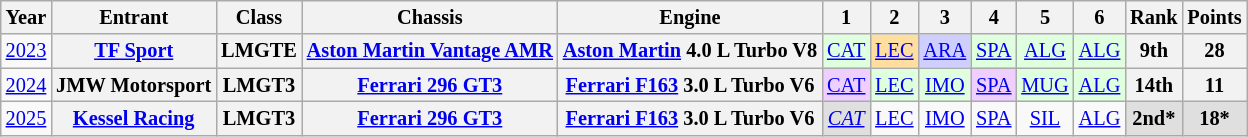<table class="wikitable" style="text-align:center; font-size:85%">
<tr>
<th>Year</th>
<th>Entrant</th>
<th>Class</th>
<th>Chassis</th>
<th>Engine</th>
<th>1</th>
<th>2</th>
<th>3</th>
<th>4</th>
<th>5</th>
<th>6</th>
<th>Rank</th>
<th>Points</th>
</tr>
<tr>
<td><a href='#'>2023</a></td>
<th nowrap><a href='#'>TF Sport</a></th>
<th nowrap>LMGTE</th>
<th nowrap><a href='#'>Aston Martin Vantage AMR</a></th>
<th nowrap><a href='#'>Aston Martin</a> 4.0 L Turbo V8</th>
<td style="background:#DFFFDF;"><a href='#'>CAT</a><br></td>
<td style="background:#FFDF9F;"><a href='#'>LEC</a><br></td>
<td style="background:#CFCFFF;"><a href='#'>ARA</a><br></td>
<td style="background:#DFFFDF;"><a href='#'>SPA</a><br></td>
<td style="background:#DFFFDF;"><a href='#'>ALG</a><br></td>
<td style="background:#DFFFDF;"><a href='#'>ALG</a><br></td>
<th>9th</th>
<th>28</th>
</tr>
<tr>
<td><a href='#'>2024</a></td>
<th>JMW Motorsport</th>
<th>LMGT3</th>
<th><a href='#'>Ferrari 296 GT3</a></th>
<th><a href='#'>Ferrari F163</a> 3.0 L Turbo V6</th>
<td style="background:#EFCFFF;"><a href='#'>CAT</a><br></td>
<td style="background:#DFFFDF;"><a href='#'>LEC</a><br></td>
<td style="background:#DFFFDF;"><a href='#'>IMO</a><br></td>
<td style="background:#EFCFFF;"><a href='#'>SPA</a><br></td>
<td style="background:#DFFFDF;"><a href='#'>MUG</a><br></td>
<td style="background:#DFFFDF;"><a href='#'>ALG</a><br></td>
<th>14th</th>
<th>11</th>
</tr>
<tr>
<td><a href='#'>2025</a></td>
<th><a href='#'>Kessel Racing</a></th>
<th>LMGT3</th>
<th><a href='#'>Ferrari 296 GT3</a></th>
<th><a href='#'>Ferrari F163</a> 3.0 L Turbo V6</th>
<td style="background:#DFDFDF;"><em><a href='#'>CAT</a></em><br></td>
<td style="background:#;"><a href='#'>LEC</a><br></td>
<td style="background:#;"><a href='#'>IMO</a><br></td>
<td style="background:#;"><a href='#'>SPA</a><br></td>
<td style="background:#;"><a href='#'>SIL</a><br></td>
<td style="background:#;"><a href='#'>ALG</a><br></td>
<th style="background:#DFDFDF;">2nd*</th>
<th style="background:#DFDFDF;">18*</th>
</tr>
</table>
